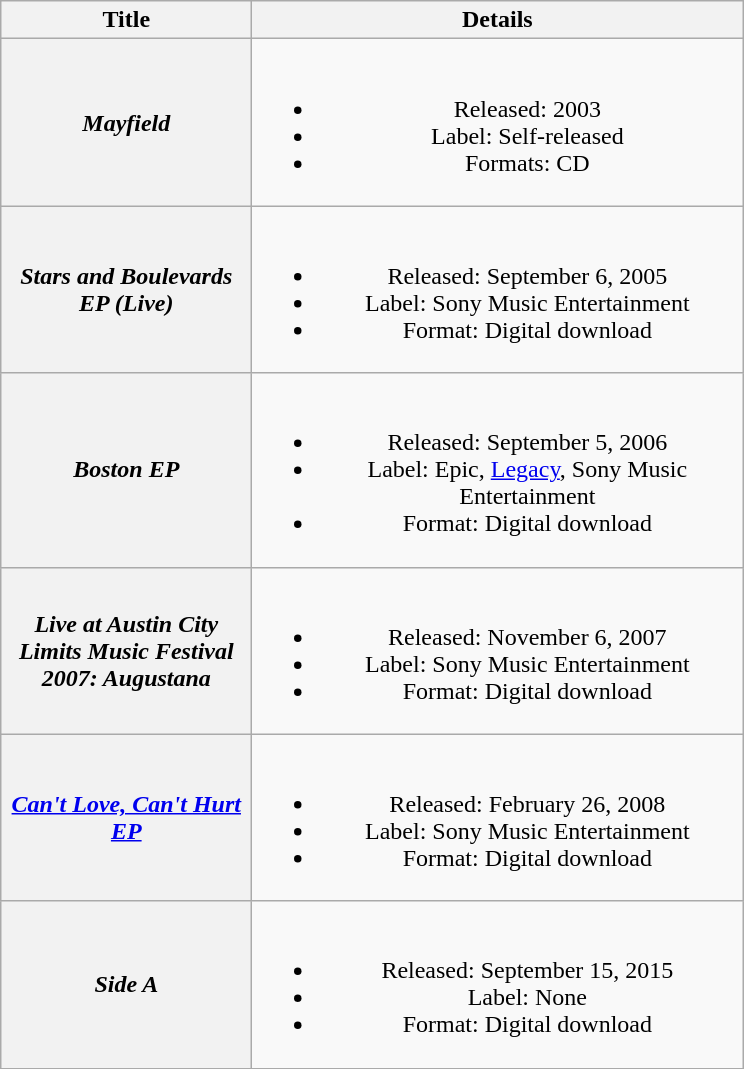<table class="wikitable plainrowheaders" style="text-align:center">
<tr>
<th scope="col" style="width:10em">Title</th>
<th scope="col" style="width:20em">Details</th>
</tr>
<tr>
<th scope="row"><em>Mayfield</em></th>
<td><br><ul><li>Released: 2003</li><li>Label: Self-released</li><li>Formats: CD</li></ul></td>
</tr>
<tr>
<th scope="row"><em>Stars and Boulevards EP (Live)</em></th>
<td><br><ul><li>Released: September 6, 2005</li><li>Label: Sony Music Entertainment</li><li>Format: Digital download</li></ul></td>
</tr>
<tr>
<th scope="row"><em>Boston EP</em></th>
<td><br><ul><li>Released: September 5, 2006</li><li>Label: Epic, <a href='#'>Legacy</a>, Sony Music Entertainment</li><li>Format: Digital download</li></ul></td>
</tr>
<tr>
<th scope="row"><em>Live at Austin City Limits Music Festival 2007: Augustana</em></th>
<td><br><ul><li>Released: November 6, 2007</li><li>Label: Sony Music Entertainment</li><li>Format: Digital download</li></ul></td>
</tr>
<tr>
<th scope="row"><em><a href='#'>Can't Love, Can't Hurt EP</a></em></th>
<td><br><ul><li>Released: February 26, 2008</li><li>Label: Sony Music Entertainment</li><li>Format: Digital download</li></ul></td>
</tr>
<tr>
<th scope="row"><em>Side A</em></th>
<td><br><ul><li>Released: September 15, 2015</li><li>Label: None</li><li>Format: Digital download</li></ul></td>
</tr>
</table>
